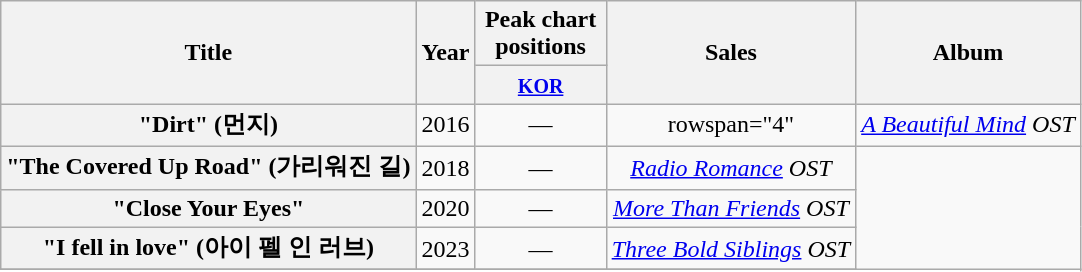<table class="wikitable plainrowheaders" style="text-align:center">
<tr>
<th scope="col" rowspan="2">Title</th>
<th scope="col" rowspan="2">Year</th>
<th scope="col" colspan="1" style="width:5em;">Peak chart positions</th>
<th scope="col" rowspan="2">Sales</th>
<th scope="col" rowspan="2">Album</th>
</tr>
<tr>
<th><small><a href='#'>KOR</a></small><br></th>
</tr>
<tr>
<th scope="row">"Dirt" (먼지)</th>
<td>2016</td>
<td>—</td>
<td>rowspan="4" </td>
<td><em><a href='#'>A Beautiful Mind</a> OST</em></td>
</tr>
<tr>
<th scope="row">"The Covered Up Road" (가리워진 길)</th>
<td>2018</td>
<td>—</td>
<td><em><a href='#'>Radio Romance</a> OST</em></td>
</tr>
<tr>
<th scope="row">"Close Your Eyes"</th>
<td>2020</td>
<td>—</td>
<td><em><a href='#'>More Than Friends</a> OST</em></td>
</tr>
<tr>
<th scope="row">"I fell in love" (아이 펠 인 러브)</th>
<td>2023</td>
<td>—</td>
<td><em><a href='#'>Three Bold Siblings</a> OST</em></td>
</tr>
<tr>
</tr>
</table>
